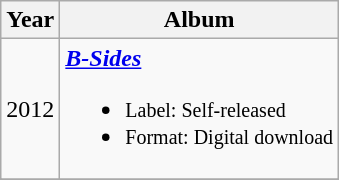<table class="wikitable">
<tr>
<th>Year</th>
<th>Album</th>
</tr>
<tr>
<td>2012</td>
<td><strong><em><a href='#'>B-Sides</a></em></strong><br><ul><li><small>Label: Self-released</small></li><li><small>Format: Digital download</small></li></ul></td>
</tr>
<tr>
</tr>
<tr>
</tr>
</table>
